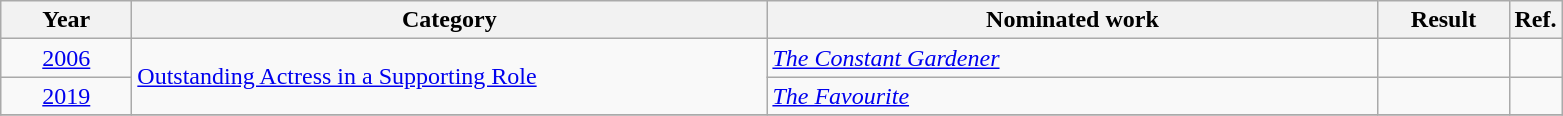<table class=wikitable>
<tr>
<th scope="col" style="width:5em;">Year</th>
<th scope="col" style="width:26em;">Category</th>
<th scope="col" style="width:25em;">Nominated work</th>
<th scope="col" style="width:5em;">Result</th>
<th>Ref.</th>
</tr>
<tr>
<td style="text-align:center;"><a href='#'>2006</a></td>
<td rowspan=2><a href='#'>Outstanding Actress in a Supporting Role</a></td>
<td><em><a href='#'>The Constant Gardener</a></em></td>
<td></td>
<td style="text-align:center;"></td>
</tr>
<tr>
<td style="text-align:center;"><a href='#'>2019</a></td>
<td><em><a href='#'>The Favourite</a></em></td>
<td></td>
<td style="text-align:center;"></td>
</tr>
<tr>
</tr>
</table>
